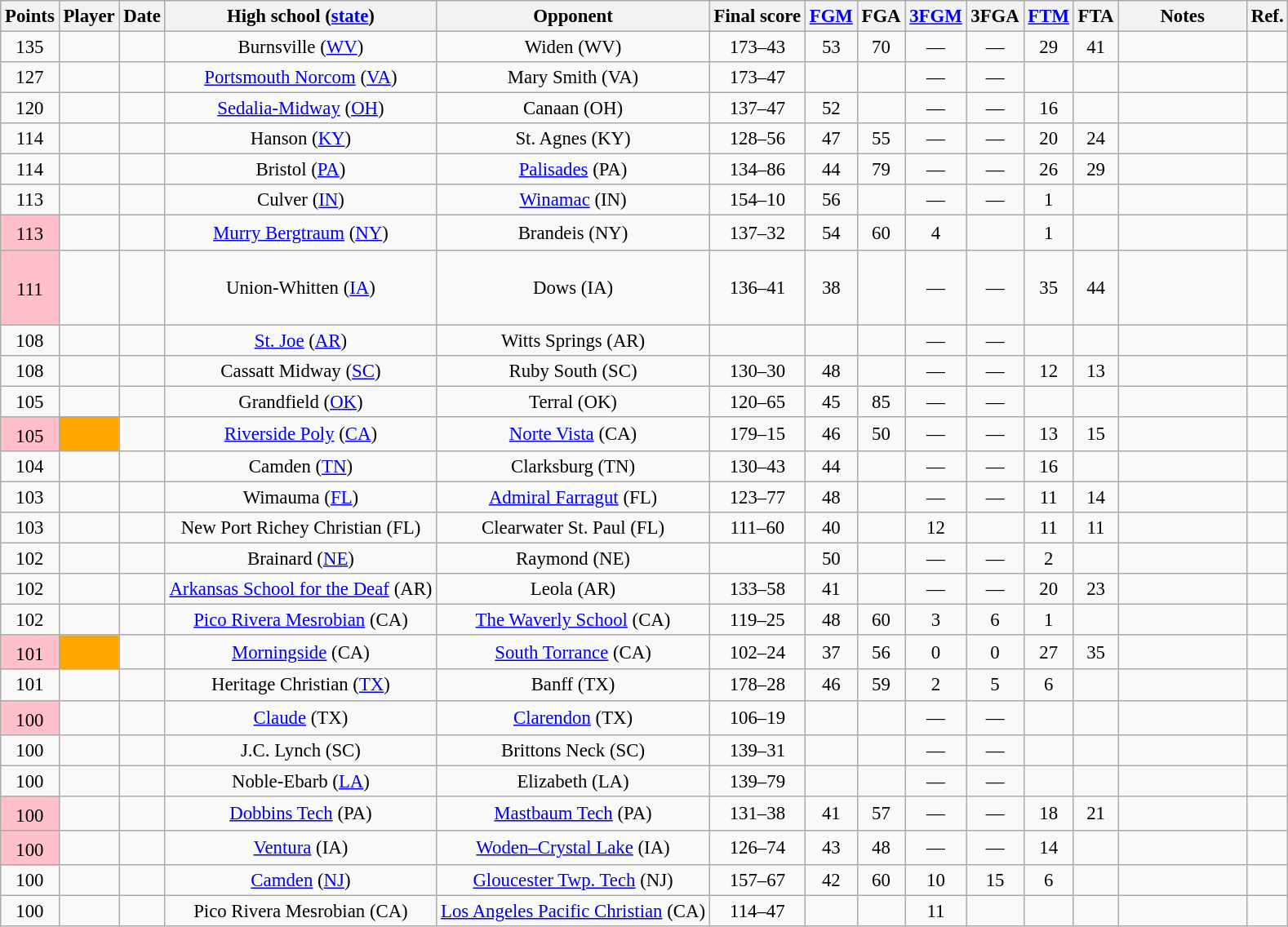<table class="wikitable sortable" style="font-size:95%">
<tr>
<th>Points</th>
<th>Player</th>
<th>Date</th>
<th>High school (<a href='#'>state</a>)</th>
<th>Opponent</th>
<th>Final score</th>
<th><a href='#'>FGM</a></th>
<th>FGA</th>
<th><a href='#'>3FGM</a></th>
<th>3FGA</th>
<th><a href='#'>FTM</a></th>
<th>FTA</th>
<th width=10% class="unsortable">Notes</th>
<th class="unsortable">Ref.</th>
</tr>
<tr align="center">
<td>135</td>
<td></td>
<td></td>
<td>Burnsville (<a href='#'>WV</a>)</td>
<td>Widen (WV)</td>
<td>173–43</td>
<td>53</td>
<td>70</td>
<td>—</td>
<td>—</td>
<td>29</td>
<td>41</td>
<td></td>
<td></td>
</tr>
<tr align="center">
<td>127</td>
<td></td>
<td></td>
<td><a href='#'>Portsmouth Norcom</a> (<a href='#'>VA</a>)</td>
<td>Mary Smith (VA)</td>
<td>173–47</td>
<td></td>
<td></td>
<td>—</td>
<td>—</td>
<td></td>
<td></td>
<td align="left"></td>
<td></td>
</tr>
<tr align="center">
<td>120</td>
<td></td>
<td></td>
<td><a href='#'>Sedalia-Midway</a> (<a href='#'>OH</a>)</td>
<td>Canaan (OH)</td>
<td>137–47</td>
<td>52</td>
<td></td>
<td>—</td>
<td>—</td>
<td>16</td>
<td></td>
<td align="left"></td>
<td></td>
</tr>
<tr align="center">
<td>114</td>
<td></td>
<td></td>
<td>Hanson (<a href='#'>KY</a>)</td>
<td>St. Agnes (KY)</td>
<td>128–56</td>
<td>47</td>
<td>55</td>
<td>—</td>
<td>—</td>
<td>20</td>
<td>24</td>
<td align="left"></td>
<td></td>
</tr>
<tr align="center">
<td>114</td>
<td></td>
<td></td>
<td>Bristol (<a href='#'>PA</a>)</td>
<td><a href='#'>Palisades</a> (PA)</td>
<td>134–86</td>
<td>44</td>
<td>79</td>
<td>—</td>
<td>—</td>
<td>26</td>
<td>29</td>
<td></td>
<td></td>
</tr>
<tr align="center">
<td>113</td>
<td></td>
<td></td>
<td>Culver (<a href='#'>IN</a>)</td>
<td><a href='#'>Winamac</a> (IN)</td>
<td>154–10</td>
<td>56</td>
<td></td>
<td>—</td>
<td>—</td>
<td>1</td>
<td></td>
<td align="left"></td>
<td></td>
</tr>
<tr align="center">
<td style="background-color:#FFC0CB">113<sup></sup></td>
<td></td>
<td></td>
<td><a href='#'>Murry Bergtraum</a> (<a href='#'>NY</a>)</td>
<td>Brandeis (NY)</td>
<td>137–32</td>
<td>54</td>
<td>60</td>
<td>4</td>
<td></td>
<td>1</td>
<td></td>
<td align="left"></td>
<td></td>
</tr>
<tr align="center">
<td style="background-color:#FFC0CB">111<sup></sup></td>
<td></td>
<td></td>
<td>Union-Whitten (<a href='#'>IA</a>)</td>
<td>Dows (IA)</td>
<td>136–41</td>
<td>38</td>
<td></td>
<td>—</td>
<td>—</td>
<td>35</td>
<td>44</td>
<td></td>
<td><br><br><br></td>
</tr>
<tr align="center">
<td>108</td>
<td></td>
<td></td>
<td><a href='#'>St. Joe</a> (<a href='#'>AR</a>)</td>
<td>Witts Springs (AR)</td>
<td></td>
<td></td>
<td></td>
<td>—</td>
<td>—</td>
<td></td>
<td></td>
<td align="left"></td>
<td></td>
</tr>
<tr align="center">
<td>108</td>
<td></td>
<td></td>
<td>Cassatt Midway (<a href='#'>SC</a>)</td>
<td>Ruby South (SC)</td>
<td>130–30</td>
<td>48</td>
<td></td>
<td>—</td>
<td>—</td>
<td>12</td>
<td>13</td>
<td></td>
<td></td>
</tr>
<tr align="center">
<td>105</td>
<td></td>
<td></td>
<td>Grandfield (<a href='#'>OK</a>)</td>
<td>Terral (OK)</td>
<td>120–65</td>
<td>45</td>
<td>85</td>
<td>—</td>
<td>—</td>
<td></td>
<td></td>
<td></td>
<td></td>
</tr>
<tr align="center">
<td style="background-color:#FFC0CB">105<sup></sup></td>
<td style="background-color:#FFA500"></td>
<td></td>
<td><a href='#'>Riverside Poly</a> (<a href='#'>CA</a>)</td>
<td><a href='#'>Norte Vista</a> (CA)</td>
<td>179–15</td>
<td>46</td>
<td>50</td>
<td>—</td>
<td>—</td>
<td>13</td>
<td>15</td>
<td align="left"></td>
<td><br></td>
</tr>
<tr align="center">
<td>104</td>
<td></td>
<td></td>
<td>Camden (<a href='#'>TN</a>)</td>
<td>Clarksburg (TN)</td>
<td>130–43</td>
<td>44</td>
<td></td>
<td>—</td>
<td>—</td>
<td>16</td>
<td></td>
<td align="left"></td>
<td></td>
</tr>
<tr align="center">
<td>103</td>
<td></td>
<td></td>
<td>Wimauma (<a href='#'>FL</a>)</td>
<td><a href='#'>Admiral Farragut</a> (FL)</td>
<td>123–77</td>
<td>48</td>
<td></td>
<td>—</td>
<td>—</td>
<td>11</td>
<td>14</td>
<td align="left"></td>
<td><br></td>
</tr>
<tr align="center">
<td>103</td>
<td></td>
<td></td>
<td>New Port Richey Christian (FL)</td>
<td>Clearwater St. Paul (FL)</td>
<td>111–60</td>
<td>40</td>
<td></td>
<td>12</td>
<td></td>
<td>11</td>
<td>11</td>
<td align="left"></td>
<td><br></td>
</tr>
<tr align="center">
<td>102</td>
<td></td>
<td></td>
<td>Brainard (<a href='#'>NE</a>)</td>
<td>Raymond (NE)</td>
<td></td>
<td>50</td>
<td></td>
<td>—</td>
<td>—</td>
<td>2</td>
<td></td>
<td align="left"></td>
<td><br></td>
</tr>
<tr align="center">
<td>102</td>
<td></td>
<td></td>
<td><a href='#'>Arkansas School for the Deaf</a> (AR)</td>
<td>Leola (AR)</td>
<td>133–58</td>
<td>41</td>
<td></td>
<td>—</td>
<td>—</td>
<td>20</td>
<td>23</td>
<td align="left"></td>
<td><br></td>
</tr>
<tr align="center">
<td>102</td>
<td></td>
<td></td>
<td><a href='#'>Pico Rivera Mesrobian</a> (CA)</td>
<td><a href='#'>The Waverly School</a> (CA)</td>
<td>119–25</td>
<td>48</td>
<td>60</td>
<td>3</td>
<td>6</td>
<td>1</td>
<td></td>
<td align="left"></td>
<td><br></td>
</tr>
<tr align="center">
<td style="background-color:#FFC0CB">101<sup></sup></td>
<td bgcolor="#ffa500"></td>
<td></td>
<td><a href='#'>Morningside</a> (CA)</td>
<td><a href='#'>South Torrance</a> (CA)</td>
<td>102–24</td>
<td>37</td>
<td>56</td>
<td>0</td>
<td>0</td>
<td>27</td>
<td>35</td>
<td></td>
<td></td>
</tr>
<tr align="center">
<td>101</td>
<td></td>
<td></td>
<td>Heritage Christian (<a href='#'>TX</a>)</td>
<td>Banff (TX)</td>
<td>178–28</td>
<td>46</td>
<td>59</td>
<td>2</td>
<td>5</td>
<td>6</td>
<td></td>
<td></td>
<td><br></td>
</tr>
<tr align="center">
<td style="background-color:#FFC0CB">100<sup></sup></td>
<td></td>
<td></td>
<td><a href='#'>Claude</a> (TX)</td>
<td><a href='#'>Clarendon</a> (TX)</td>
<td>106–19</td>
<td></td>
<td></td>
<td>—</td>
<td>—</td>
<td></td>
<td></td>
<td></td>
<td></td>
</tr>
<tr align="center">
<td>100</td>
<td></td>
<td></td>
<td>J.C. Lynch (SC)</td>
<td>Brittons Neck (SC)</td>
<td>139–31</td>
<td></td>
<td></td>
<td>—</td>
<td>—</td>
<td></td>
<td></td>
<td></td>
<td></td>
</tr>
<tr align="center">
<td>100</td>
<td></td>
<td></td>
<td>Noble-Ebarb (<a href='#'>LA</a>)</td>
<td>Elizabeth (LA)</td>
<td>139–79</td>
<td></td>
<td></td>
<td>—</td>
<td>—</td>
<td></td>
<td></td>
<td align="left"></td>
<td></td>
</tr>
<tr align="center">
<td style="background-color:#FFC0CB">100<sup></sup></td>
<td></td>
<td></td>
<td><a href='#'>Dobbins Tech</a> (PA)</td>
<td><a href='#'>Mastbaum Tech</a> (PA)</td>
<td>131–38</td>
<td>41</td>
<td>57</td>
<td>—</td>
<td>—</td>
<td>18</td>
<td>21</td>
<td align="left"></td>
<td></td>
</tr>
<tr align="center">
<td style="background-color:#FFC0CB">100<sup></sup></td>
<td></td>
<td></td>
<td><a href='#'>Ventura</a> (IA)</td>
<td><a href='#'>Woden–Crystal Lake</a> (IA)</td>
<td>126–74</td>
<td>43</td>
<td>48</td>
<td>—</td>
<td>—</td>
<td>14</td>
<td></td>
<td></td>
<td></td>
</tr>
<tr align="center">
<td>100</td>
<td></td>
<td></td>
<td><a href='#'>Camden</a> (<a href='#'>NJ</a>)</td>
<td><a href='#'>Gloucester Twp. Tech</a> (NJ)</td>
<td>157–67</td>
<td>42</td>
<td>60</td>
<td>10</td>
<td>15</td>
<td>6</td>
<td></td>
<td></td>
<td><br></td>
</tr>
<tr align="center">
<td>100</td>
<td></td>
<td></td>
<td>Pico Rivera Mesrobian (CA)</td>
<td><a href='#'>Los Angeles Pacific Christian</a> (CA)</td>
<td>114–47</td>
<td></td>
<td></td>
<td>11</td>
<td></td>
<td></td>
<td></td>
<td align="left"></td>
<td></td>
</tr>
</table>
